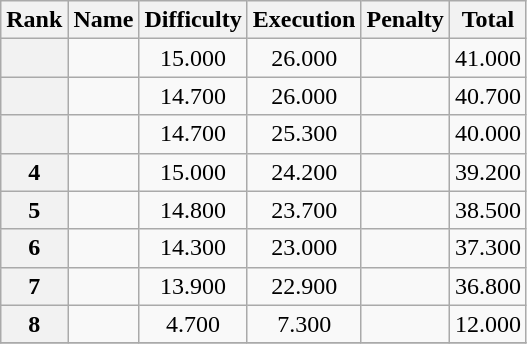<table class="wikitable sortable" style="text-align:center">
<tr>
<th>Rank</th>
<th>Name</th>
<th>Difficulty</th>
<th>Execution</th>
<th>Penalty</th>
<th>Total</th>
</tr>
<tr>
<th></th>
<td align=left></td>
<td>15.000</td>
<td>26.000</td>
<td></td>
<td>41.000</td>
</tr>
<tr>
<th></th>
<td align=left></td>
<td>14.700</td>
<td>26.000</td>
<td></td>
<td>40.700</td>
</tr>
<tr>
<th></th>
<td align=left></td>
<td>14.700</td>
<td>25.300</td>
<td></td>
<td>40.000</td>
</tr>
<tr>
<th>4</th>
<td align=left></td>
<td>15.000</td>
<td>24.200</td>
<td></td>
<td>39.200</td>
</tr>
<tr>
<th>5</th>
<td align=left></td>
<td>14.800</td>
<td>23.700</td>
<td></td>
<td>38.500</td>
</tr>
<tr>
<th>6</th>
<td align=left></td>
<td>14.300</td>
<td>23.000</td>
<td></td>
<td>37.300</td>
</tr>
<tr>
<th>7</th>
<td align=left></td>
<td>13.900</td>
<td>22.900</td>
<td></td>
<td>36.800</td>
</tr>
<tr>
<th>8</th>
<td align=left></td>
<td>4.700</td>
<td>7.300</td>
<td></td>
<td>12.000</td>
</tr>
<tr>
</tr>
</table>
